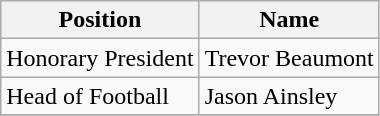<table class="wikitable">
<tr>
<th>Position</th>
<th>Name</th>
</tr>
<tr>
<td>Honorary President</td>
<td>Trevor Beaumont</td>
</tr>
<tr>
<td>Head of Football</td>
<td>Jason Ainsley</td>
</tr>
<tr>
</tr>
</table>
